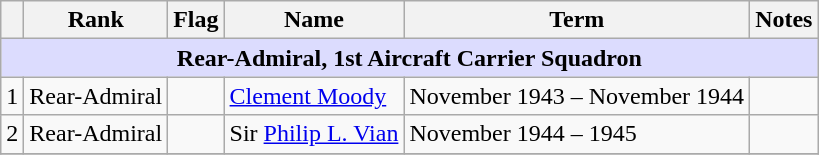<table class="wikitable">
<tr>
<th></th>
<th>Rank</th>
<th>Flag</th>
<th>Name</th>
<th>Term</th>
<th>Notes</th>
</tr>
<tr>
<td colspan="6" align="center" style="background:#dcdcfe;"><strong>Rear-Admiral, 1st Aircraft Carrier Squadron</strong></td>
</tr>
<tr>
<td>1</td>
<td>Rear-Admiral</td>
<td></td>
<td><a href='#'>Clement Moody</a></td>
<td>November 1943 – November 1944</td>
<td></td>
</tr>
<tr>
<td>2</td>
<td>Rear-Admiral</td>
<td></td>
<td>Sir <a href='#'>Philip L. Vian</a></td>
<td>November 1944 – 1945</td>
<td></td>
</tr>
<tr>
</tr>
</table>
